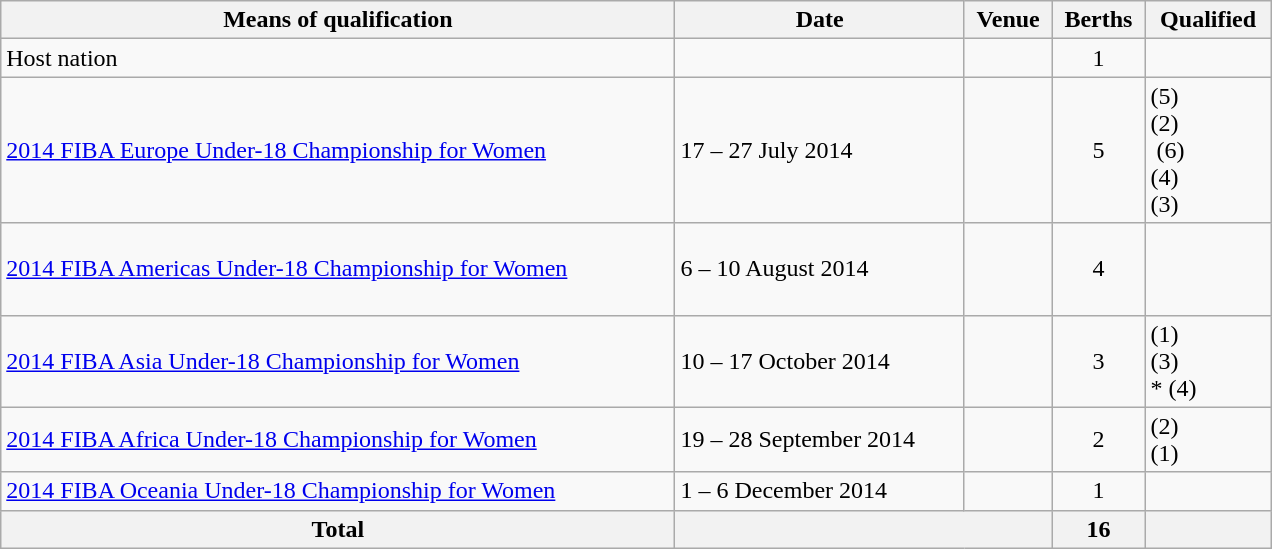<table class="wikitable" style="width:848px;">
<tr>
<th>Means of qualification</th>
<th>Date</th>
<th>Venue</th>
<th>Berths</th>
<th>Qualified</th>
</tr>
<tr>
<td>Host nation</td>
<td></td>
<td></td>
<td style="text-align:center;">1</td>
<td></td>
</tr>
<tr>
<td><a href='#'>2014 FIBA Europe Under-18 Championship for Women</a></td>
<td>17 – 27 July 2014</td>
<td></td>
<td style="text-align:center;">5</td>
<td> (5)<br> (2)<br> (6)<br> (4)<br> (3)</td>
</tr>
<tr>
<td><a href='#'>2014 FIBA Americas Under-18 Championship for Women</a></td>
<td>6 – 10 August 2014</td>
<td></td>
<td style="text-align:center;">4</td>
<td><br><br><br></td>
</tr>
<tr>
<td><a href='#'>2014 FIBA Asia Under-18 Championship for Women</a></td>
<td>10 – 17 October 2014</td>
<td></td>
<td style="text-align:center;">3</td>
<td> (1)<br> (3)<br>* (4)</td>
</tr>
<tr>
<td><a href='#'>2014 FIBA Africa Under-18 Championship for Women</a></td>
<td>19 – 28 September 2014</td>
<td></td>
<td style="text-align:center;">2</td>
<td> (2)<br> (1)</td>
</tr>
<tr>
<td><a href='#'>2014 FIBA Oceania Under-18 Championship for Women</a></td>
<td>1 – 6 December 2014</td>
<td></td>
<td style="text-align:center;">1</td>
<td></td>
</tr>
<tr>
<th>Total</th>
<th colspan="2"></th>
<th>16</th>
<th></th>
</tr>
</table>
